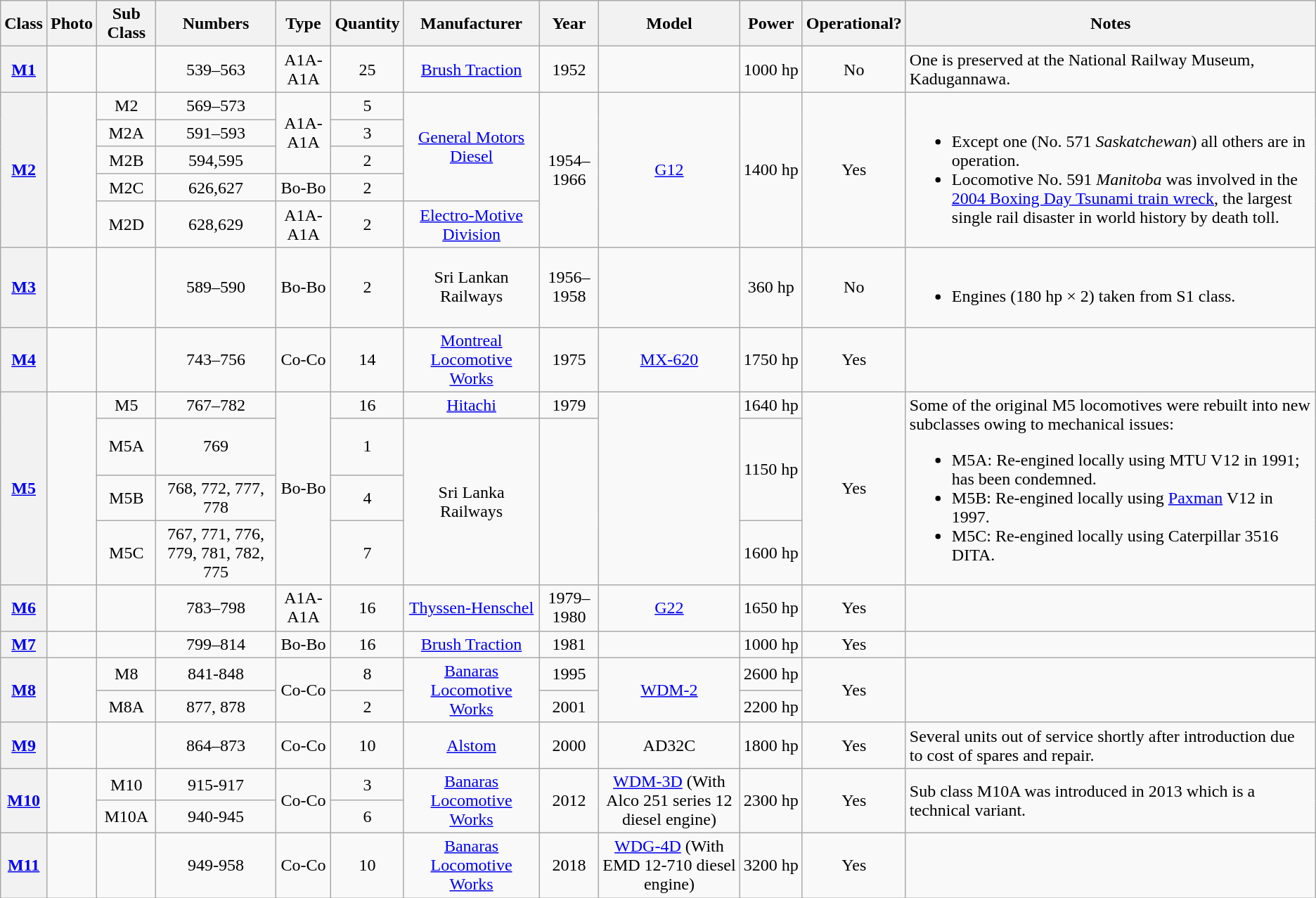<table class=wikitable style=text-align:center>
<tr>
<th>Class</th>
<th>Photo</th>
<th>Sub Class</th>
<th>Numbers</th>
<th>Type</th>
<th>Quantity</th>
<th>Manufacturer</th>
<th>Year</th>
<th>Model</th>
<th>Power</th>
<th>Operational?</th>
<th>Notes</th>
</tr>
<tr>
<th><a href='#'>M1</a></th>
<td></td>
<td></td>
<td>539–563</td>
<td>A1A-A1A</td>
<td>25</td>
<td><a href='#'>Brush Traction</a></td>
<td>1952</td>
<td></td>
<td>1000 hp</td>
<td>No</td>
<td align="left">One is preserved at the National Railway Museum, Kadugannawa.</td>
</tr>
<tr>
<th rowspan="5"><a href='#'>M2</a></th>
<td rowspan="5"></td>
<td>M2</td>
<td>569–573</td>
<td rowspan="3">A1A-A1A</td>
<td>5</td>
<td rowspan="4"><a href='#'>General Motors Diesel</a></td>
<td rowspan="5">1954–1966</td>
<td rowspan="5"><a href='#'>G12</a></td>
<td rowspan="5">1400 hp</td>
<td rowspan="5">Yes</td>
<td rowspan="5" align="left"><br><ul><li>Except one (No. 571 <em>Saskatchewan</em>) all others are in operation.</li><li>Locomotive No. 591 <em>Manitoba</em> was involved in the <a href='#'>2004 Boxing Day Tsunami train wreck</a>, the largest single rail disaster in world history by death toll.</li></ul></td>
</tr>
<tr>
<td>M2A</td>
<td>591–593</td>
<td>3</td>
</tr>
<tr>
<td>M2B</td>
<td>594,595</td>
<td>2</td>
</tr>
<tr>
<td>M2C</td>
<td>626,627</td>
<td>Bo-Bo</td>
<td>2</td>
</tr>
<tr>
<td>M2D</td>
<td>628,629</td>
<td>A1A-A1A</td>
<td>2</td>
<td><a href='#'>Electro-Motive Division</a></td>
</tr>
<tr>
<th><a href='#'>M3</a></th>
<td></td>
<td></td>
<td>589–590</td>
<td>Bo-Bo</td>
<td>2</td>
<td>Sri Lankan Railways</td>
<td>1956–1958</td>
<td></td>
<td>360 hp</td>
<td>No</td>
<td align="left"><br><ul><li>Engines (180 hp × 2) taken from S1 class.</li></ul></td>
</tr>
<tr>
<th><a href='#'>M4</a></th>
<td></td>
<td></td>
<td>743–756</td>
<td>Co-Co</td>
<td>14</td>
<td><a href='#'>Montreal Locomotive Works</a></td>
<td>1975</td>
<td><a href='#'>MX-620</a></td>
<td>1750 hp</td>
<td>Yes</td>
<td align="left"></td>
</tr>
<tr>
<th rowspan="4"><a href='#'>M5</a></th>
<td rowspan="4"></td>
<td>M5</td>
<td>767–782</td>
<td rowspan="4">Bo-Bo</td>
<td>16</td>
<td><a href='#'>Hitachi</a></td>
<td>1979</td>
<td rowspan="4"></td>
<td>1640 hp</td>
<td rowspan="4">Yes</td>
<td rowspan="4" align="left">Some of the original M5 locomotives were rebuilt into new subclasses owing to mechanical issues:<br><ul><li>M5A: Re-engined locally using MTU V12 in 1991; has been condemned.</li><li>M5B: Re-engined locally using <a href='#'>Paxman</a> V12 in 1997.</li><li>M5C: Re-engined locally using Caterpillar 3516 DITA.</li></ul></td>
</tr>
<tr>
<td>M5A</td>
<td>769</td>
<td>1</td>
<td rowspan="3">Sri Lanka Railways</td>
<td rowspan="3"></td>
<td rowspan="2">1150 hp</td>
</tr>
<tr>
<td>M5B</td>
<td>768, 772, 777, 778</td>
<td>4</td>
</tr>
<tr>
<td>M5C</td>
<td>767, 771, 776, 779, 781, 782, 775</td>
<td>7</td>
<td>1600 hp</td>
</tr>
<tr>
<th><a href='#'>M6</a></th>
<td></td>
<td></td>
<td>783–798</td>
<td>A1A-A1A</td>
<td>16</td>
<td><a href='#'>Thyssen-Henschel</a></td>
<td>1979–1980</td>
<td><a href='#'>G22</a></td>
<td>1650 hp</td>
<td>Yes</td>
<td align="left"></td>
</tr>
<tr>
<th><a href='#'>M7</a></th>
<td></td>
<td></td>
<td>799–814</td>
<td>Bo-Bo</td>
<td>16</td>
<td><a href='#'>Brush Traction</a></td>
<td>1981</td>
<td></td>
<td>1000 hp</td>
<td>Yes</td>
<td align="left"></td>
</tr>
<tr>
<th rowspan="2"><a href='#'>M8</a></th>
<td rowspan="2"></td>
<td>M8</td>
<td>841-848</td>
<td rowspan="2">Co-Co</td>
<td>8</td>
<td rowspan="2"><a href='#'>Banaras Locomotive Works</a></td>
<td>1995</td>
<td rowspan="2"><a href='#'>WDM-2</a></td>
<td>2600 hp</td>
<td rowspan="2">Yes</td>
<td rowspan="2" align="left"></td>
</tr>
<tr>
<td>M8A</td>
<td>877, 878</td>
<td>2</td>
<td>2001</td>
<td>2200 hp</td>
</tr>
<tr>
<th><a href='#'>M9</a></th>
<td></td>
<td></td>
<td>864–873</td>
<td>Co-Co</td>
<td>10</td>
<td><a href='#'>Alstom</a></td>
<td>2000</td>
<td>AD32C</td>
<td>1800 hp</td>
<td>Yes</td>
<td align="left">Several units out of service shortly after introduction due to cost of spares and repair.</td>
</tr>
<tr>
<th rowspan="2"><a href='#'>M10</a></th>
<td rowspan="2"></td>
<td>M10</td>
<td>915-917</td>
<td rowspan="2">Co-Co</td>
<td>3</td>
<td rowspan="2"><a href='#'>Banaras Locomotive Works</a></td>
<td rowspan="2">2012</td>
<td rowspan="2"><a href='#'>WDM-3D</a> (With Alco 251 series 12 diesel  engine)</td>
<td rowspan="2">2300 hp</td>
<td rowspan="2">Yes</td>
<td rowspan="2" align="left">Sub class M10A was introduced in 2013 which is a technical variant.</td>
</tr>
<tr>
<td>M10A</td>
<td>940-945</td>
<td>6</td>
</tr>
<tr>
<th><a href='#'>M11</a></th>
<td></td>
<td></td>
<td>949-958</td>
<td>Co-Co</td>
<td>10</td>
<td><a href='#'>Banaras Locomotive Works</a></td>
<td>2018</td>
<td><a href='#'>WDG-4D</a> (With EMD 12-710 diesel engine)</td>
<td>3200 hp</td>
<td>Yes</td>
<td align="left"></td>
</tr>
</table>
